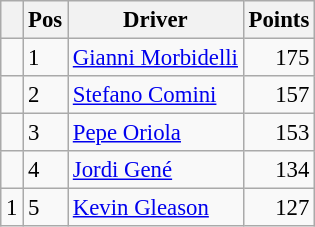<table class="wikitable" style="font-size: 95%;">
<tr>
<th></th>
<th>Pos</th>
<th>Driver</th>
<th>Points</th>
</tr>
<tr>
<td align="left"></td>
<td>1</td>
<td> <a href='#'>Gianni Morbidelli</a></td>
<td align="right">175</td>
</tr>
<tr>
<td align="left"></td>
<td>2</td>
<td> <a href='#'>Stefano Comini</a></td>
<td align="right">157</td>
</tr>
<tr>
<td align="left"></td>
<td>3</td>
<td> <a href='#'>Pepe Oriola</a></td>
<td align="right">153</td>
</tr>
<tr>
<td align="left"></td>
<td>4</td>
<td> <a href='#'>Jordi Gené</a></td>
<td align="right">134</td>
</tr>
<tr>
<td align="left"> 1</td>
<td>5</td>
<td> <a href='#'>Kevin Gleason</a></td>
<td align="right">127</td>
</tr>
</table>
